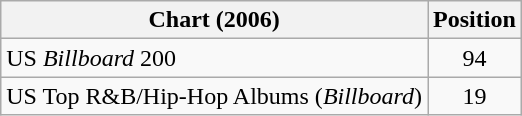<table class="wikitable sortable plainrowheaders">
<tr>
<th>Chart (2006)</th>
<th>Position</th>
</tr>
<tr>
<td>US <em>Billboard</em> 200</td>
<td style="text-align:center">94</td>
</tr>
<tr>
<td>US Top R&B/Hip-Hop Albums (<em>Billboard</em>)</td>
<td style="text-align:center">19</td>
</tr>
</table>
